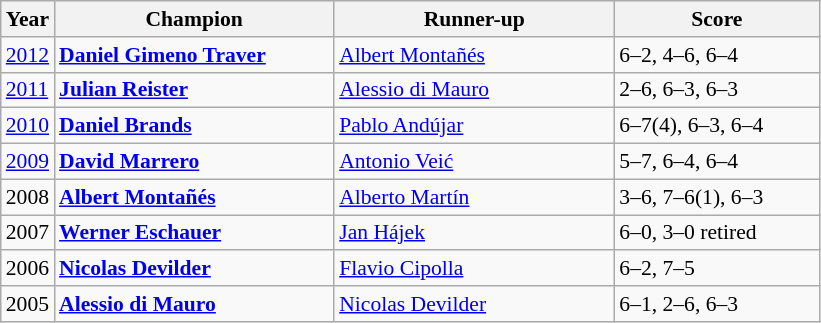<table class="wikitable" style="font-size:90%">
<tr>
<th>Year</th>
<th width="180">Champion</th>
<th width="180">Runner-up</th>
<th width="130">Score</th>
</tr>
<tr>
<td><a href='#'>2012</a></td>
<td> <strong><a href='#'>Daniel Gimeno Traver</a></strong></td>
<td> <a href='#'>Albert Montañés</a></td>
<td>6–2, 4–6, 6–4</td>
</tr>
<tr>
<td><a href='#'>2011</a></td>
<td> <strong><a href='#'>Julian Reister</a></strong></td>
<td> <a href='#'>Alessio di Mauro</a></td>
<td>2–6, 6–3, 6–3</td>
</tr>
<tr>
<td><a href='#'>2010</a></td>
<td> <strong><a href='#'>Daniel Brands</a></strong></td>
<td> <a href='#'>Pablo Andújar</a></td>
<td>6–7(4), 6–3, 6–4</td>
</tr>
<tr>
<td><a href='#'>2009</a></td>
<td> <strong><a href='#'>David Marrero</a></strong></td>
<td> <a href='#'>Antonio Veić</a></td>
<td>5–7, 6–4, 6–4</td>
</tr>
<tr>
<td>2008</td>
<td> <strong><a href='#'>Albert Montañés</a></strong></td>
<td> <a href='#'>Alberto Martín</a></td>
<td>3–6, 7–6(1), 6–3</td>
</tr>
<tr>
<td>2007</td>
<td> <strong><a href='#'>Werner Eschauer</a></strong></td>
<td> <a href='#'>Jan Hájek</a></td>
<td>6–0, 3–0 retired</td>
</tr>
<tr>
<td>2006</td>
<td> <strong><a href='#'>Nicolas Devilder</a></strong></td>
<td> <a href='#'>Flavio Cipolla</a></td>
<td>6–2, 7–5</td>
</tr>
<tr>
<td>2005</td>
<td> <strong><a href='#'>Alessio di Mauro</a></strong></td>
<td> <a href='#'>Nicolas Devilder</a></td>
<td>6–1, 2–6, 6–3</td>
</tr>
</table>
